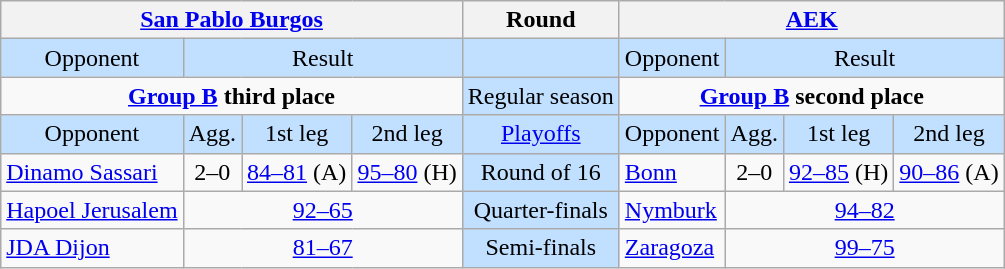<table class="wikitable" style="text-align:center">
<tr>
<th colspan="4"> <a href='#'>San Pablo Burgos</a></th>
<th>Round</th>
<th colspan="4"> <a href='#'>AEK</a></th>
</tr>
<tr style="background:#C1E0FF">
<td>Opponent</td>
<td colspan="3">Result</td>
<td></td>
<td>Opponent</td>
<td colspan="3">Result</td>
</tr>
<tr>
<td colspan="4" style="vertical-align:top"><strong><a href='#'>Group B</a> third place</strong><br></td>
<td style="background:#C1E0FF">Regular season</td>
<td colspan="4" style="vertical-align:top"><strong><a href='#'>Group B</a> second place</strong><br></td>
</tr>
<tr style="background:#C1E0FF">
<td>Opponent</td>
<td>Agg.</td>
<td>1st leg</td>
<td>2nd leg</td>
<td><a href='#'>Playoffs</a></td>
<td>Opponent</td>
<td>Agg.</td>
<td>1st leg</td>
<td>2nd leg</td>
</tr>
<tr>
<td style="text-align:left"> <a href='#'>Dinamo Sassari</a></td>
<td>2–0</td>
<td><a href='#'>84–81</a> (A)</td>
<td><a href='#'>95–80</a> (H)</td>
<td style="background:#C1E0FF">Round of 16</td>
<td style="text-align:left"> <a href='#'>Bonn</a></td>
<td>2–0</td>
<td><a href='#'>92–85</a> (H)</td>
<td><a href='#'>90–86</a> (A)</td>
</tr>
<tr>
<td style="text-align:left"> <a href='#'>Hapoel Jerusalem</a></td>
<td colspan=3><a href='#'>92–65</a></td>
<td style="background:#C1E0FF">Quarter-finals</td>
<td style="text-align:left"> <a href='#'>Nymburk</a></td>
<td colspan=3><a href='#'>94–82</a></td>
</tr>
<tr>
<td style="text-align:left"> <a href='#'>JDA Dijon</a></td>
<td colspan=3><a href='#'>81–67</a></td>
<td style="background:#C1E0FF">Semi-finals</td>
<td style="text-align:left"> <a href='#'>Zaragoza</a></td>
<td colspan=3><a href='#'>99–75</a></td>
</tr>
</table>
